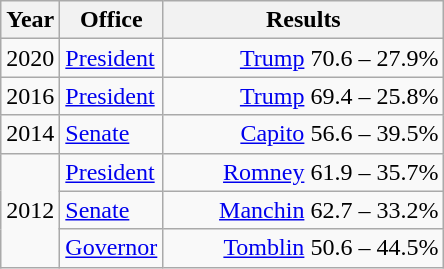<table class=wikitable>
<tr>
<th width="30">Year</th>
<th width="60">Office</th>
<th width="180">Results</th>
</tr>
<tr>
<td>2020</td>
<td><a href='#'>President</a></td>
<td align="right" ><a href='#'>Trump</a> 70.6 – 27.9%</td>
</tr>
<tr>
<td>2016</td>
<td><a href='#'>President</a></td>
<td align="right" ><a href='#'>Trump</a> 69.4 – 25.8%</td>
</tr>
<tr>
<td rowspan="1">2014</td>
<td><a href='#'>Senate</a></td>
<td align="right" ><a href='#'>Capito</a> 56.6 – 39.5%</td>
</tr>
<tr>
<td rowspan="3">2012</td>
<td><a href='#'>President</a></td>
<td align="right" ><a href='#'>Romney</a> 61.9 – 35.7%</td>
</tr>
<tr>
<td><a href='#'>Senate</a></td>
<td align="right" ><a href='#'>Manchin</a> 62.7 – 33.2%</td>
</tr>
<tr>
<td><a href='#'>Governor</a></td>
<td align="right" ><a href='#'>Tomblin</a> 50.6 – 44.5%</td>
</tr>
</table>
